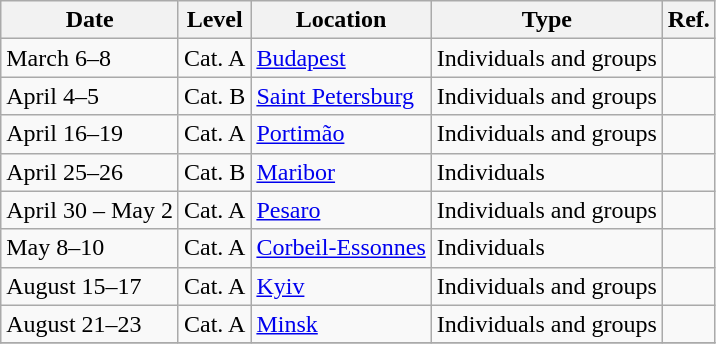<table class="wikitable sortable">
<tr>
<th>Date</th>
<th>Level</th>
<th>Location</th>
<th>Type</th>
<th>Ref.</th>
</tr>
<tr>
<td>March 6–8</td>
<td>Cat. A</td>
<td> <a href='#'>Budapest</a></td>
<td>Individuals and groups</td>
<td></td>
</tr>
<tr>
<td>April 4–5</td>
<td>Cat. B</td>
<td> <a href='#'>Saint Petersburg</a></td>
<td>Individuals and groups</td>
<td></td>
</tr>
<tr>
<td>April 16–19</td>
<td>Cat. A</td>
<td> <a href='#'>Portimão</a></td>
<td>Individuals and groups</td>
<td></td>
</tr>
<tr>
<td>April 25–26</td>
<td>Cat. B</td>
<td> <a href='#'>Maribor</a></td>
<td>Individuals</td>
<td></td>
</tr>
<tr>
<td>April 30 – May 2</td>
<td>Cat. A</td>
<td> <a href='#'>Pesaro</a></td>
<td>Individuals and groups</td>
<td></td>
</tr>
<tr>
<td>May 8–10</td>
<td>Cat. A</td>
<td> <a href='#'>Corbeil-Essonnes</a></td>
<td>Individuals</td>
<td></td>
</tr>
<tr>
<td>August 15–17</td>
<td>Cat. A</td>
<td> <a href='#'>Kyiv</a></td>
<td>Individuals and groups</td>
<td></td>
</tr>
<tr>
<td>August 21–23</td>
<td>Cat. A</td>
<td> <a href='#'>Minsk</a></td>
<td>Individuals and groups</td>
<td></td>
</tr>
<tr>
</tr>
</table>
